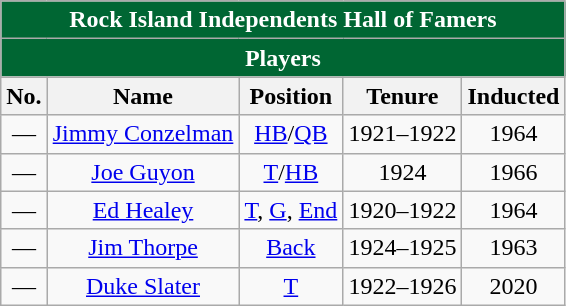<table class="wikitable" style="text-align:center">
<tr>
<th colspan="5" style="background:#006633;color:white;">Rock Island Independents Hall of Famers</th>
</tr>
<tr>
<th colspan="5" style="background:#006633;color:white;">Players</th>
</tr>
<tr>
<th>No.</th>
<th>Name</th>
<th>Position</th>
<th>Tenure</th>
<th>Inducted</th>
</tr>
<tr>
<td>—</td>
<td><a href='#'>Jimmy Conzelman</a></td>
<td><a href='#'>HB</a>/<a href='#'>QB</a></td>
<td>1921–1922</td>
<td>1964</td>
</tr>
<tr>
<td>—</td>
<td><a href='#'>Joe Guyon</a></td>
<td><a href='#'>T</a>/<a href='#'>HB</a></td>
<td>1924</td>
<td>1966</td>
</tr>
<tr>
<td>—</td>
<td><a href='#'>Ed Healey</a></td>
<td><a href='#'>T</a>, <a href='#'>G</a>, <a href='#'>End</a></td>
<td>1920–1922</td>
<td>1964</td>
</tr>
<tr>
<td>—</td>
<td><a href='#'>Jim Thorpe</a></td>
<td><a href='#'>Back</a></td>
<td>1924–1925</td>
<td>1963</td>
</tr>
<tr>
<td>—</td>
<td><a href='#'>Duke Slater</a></td>
<td><a href='#'>T</a></td>
<td>1922–1926</td>
<td>2020</td>
</tr>
</table>
